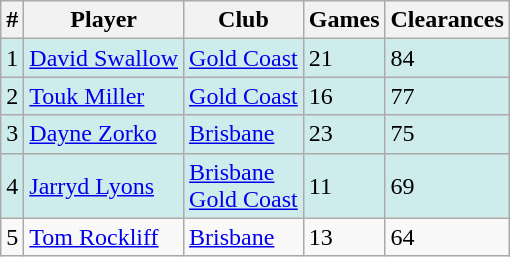<table class="wikitable">
<tr>
<th>#</th>
<th>Player</th>
<th>Club</th>
<th>Games</th>
<th>Clearances</th>
</tr>
<tr style="background:#cfecec;">
<td>1</td>
<td> <a href='#'>David Swallow</a></td>
<td><a href='#'>Gold Coast</a></td>
<td>21</td>
<td>84</td>
</tr>
<tr style="background:#cfecec;">
<td>2</td>
<td> <a href='#'>Touk Miller</a></td>
<td><a href='#'>Gold Coast</a></td>
<td>16</td>
<td>77</td>
</tr>
<tr style="background:#cfecec;">
<td>3</td>
<td> <a href='#'>Dayne Zorko</a></td>
<td><a href='#'>Brisbane</a></td>
<td>23</td>
<td>75</td>
</tr>
<tr style="background:#cfecec;">
<td>4</td>
<td> <a href='#'>Jarryd Lyons</a></td>
<td><a href='#'>Brisbane</a><br><a href='#'>Gold Coast</a></td>
<td>11</td>
<td>69</td>
</tr>
<tr>
<td>5</td>
<td> <a href='#'>Tom Rockliff</a></td>
<td><a href='#'>Brisbane</a></td>
<td>13</td>
<td>64</td>
</tr>
</table>
